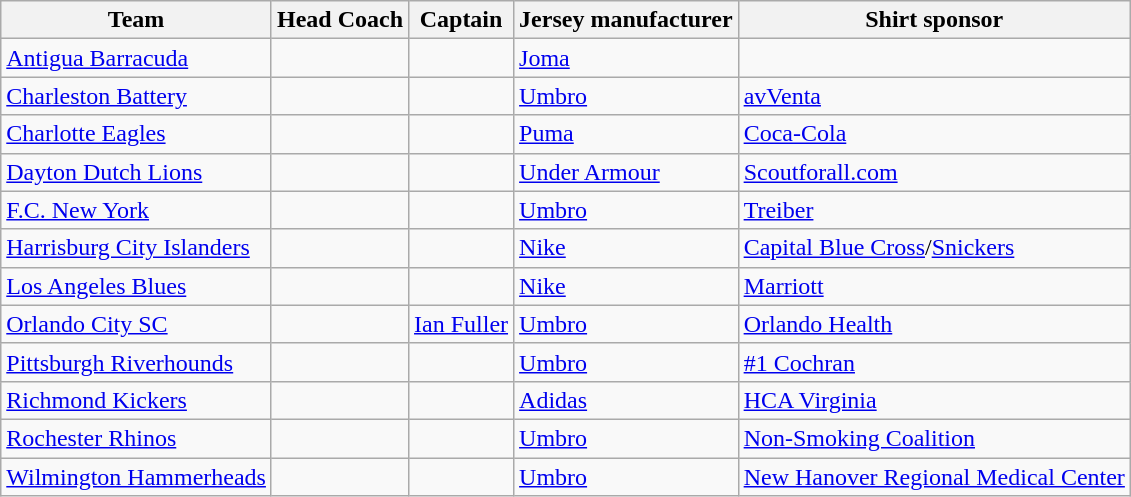<table class="wikitable" style="text-align: left;">
<tr>
<th>Team</th>
<th>Head Coach</th>
<th>Captain</th>
<th>Jersey manufacturer</th>
<th>Shirt sponsor</th>
</tr>
<tr>
<td><a href='#'>Antigua Barracuda</a></td>
<td> </td>
<td> </td>
<td><a href='#'>Joma</a></td>
<td></td>
</tr>
<tr>
<td><a href='#'>Charleston Battery</a></td>
<td> </td>
<td> </td>
<td><a href='#'>Umbro</a></td>
<td><a href='#'>avVenta</a></td>
</tr>
<tr>
<td><a href='#'>Charlotte Eagles</a></td>
<td> </td>
<td> </td>
<td><a href='#'>Puma</a></td>
<td><a href='#'>Coca-Cola</a></td>
</tr>
<tr>
<td><a href='#'>Dayton Dutch Lions</a></td>
<td> </td>
<td> </td>
<td><a href='#'>Under Armour</a></td>
<td><a href='#'>Scoutforall.com</a></td>
</tr>
<tr>
<td><a href='#'>F.C. New York</a></td>
<td> </td>
<td> </td>
<td><a href='#'>Umbro</a></td>
<td><a href='#'>Treiber</a></td>
</tr>
<tr>
<td><a href='#'>Harrisburg City Islanders</a></td>
<td> </td>
<td></td>
<td><a href='#'>Nike</a></td>
<td><a href='#'>Capital Blue Cross</a>/<a href='#'>Snickers</a></td>
</tr>
<tr>
<td><a href='#'>Los Angeles Blues</a></td>
<td> </td>
<td> </td>
<td><a href='#'>Nike</a></td>
<td><a href='#'>Marriott</a></td>
</tr>
<tr>
<td><a href='#'>Orlando City SC</a></td>
<td> </td>
<td> <a href='#'>Ian Fuller</a></td>
<td><a href='#'>Umbro</a></td>
<td><a href='#'>Orlando Health</a></td>
</tr>
<tr>
<td><a href='#'>Pittsburgh Riverhounds</a></td>
<td> </td>
<td></td>
<td><a href='#'>Umbro</a></td>
<td><a href='#'>#1 Cochran</a></td>
</tr>
<tr>
<td><a href='#'>Richmond Kickers</a></td>
<td> </td>
<td></td>
<td><a href='#'>Adidas</a></td>
<td><a href='#'>HCA Virginia</a></td>
</tr>
<tr>
<td><a href='#'>Rochester Rhinos</a></td>
<td> </td>
<td></td>
<td><a href='#'>Umbro</a></td>
<td><a href='#'>Non-Smoking Coalition</a></td>
</tr>
<tr>
<td><a href='#'>Wilmington Hammerheads</a></td>
<td> </td>
<td></td>
<td><a href='#'>Umbro</a></td>
<td><a href='#'>New Hanover Regional Medical Center</a></td>
</tr>
</table>
